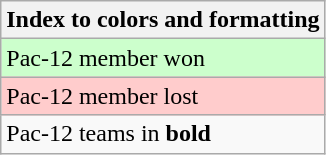<table class="wikitable">
<tr>
<th>Index to colors and formatting</th>
</tr>
<tr style="background:#cfc;">
<td>Pac-12 member won</td>
</tr>
<tr style="background:#fcc;">
<td>Pac-12 member lost</td>
</tr>
<tr>
<td>Pac-12 teams in <strong>bold</strong></td>
</tr>
</table>
